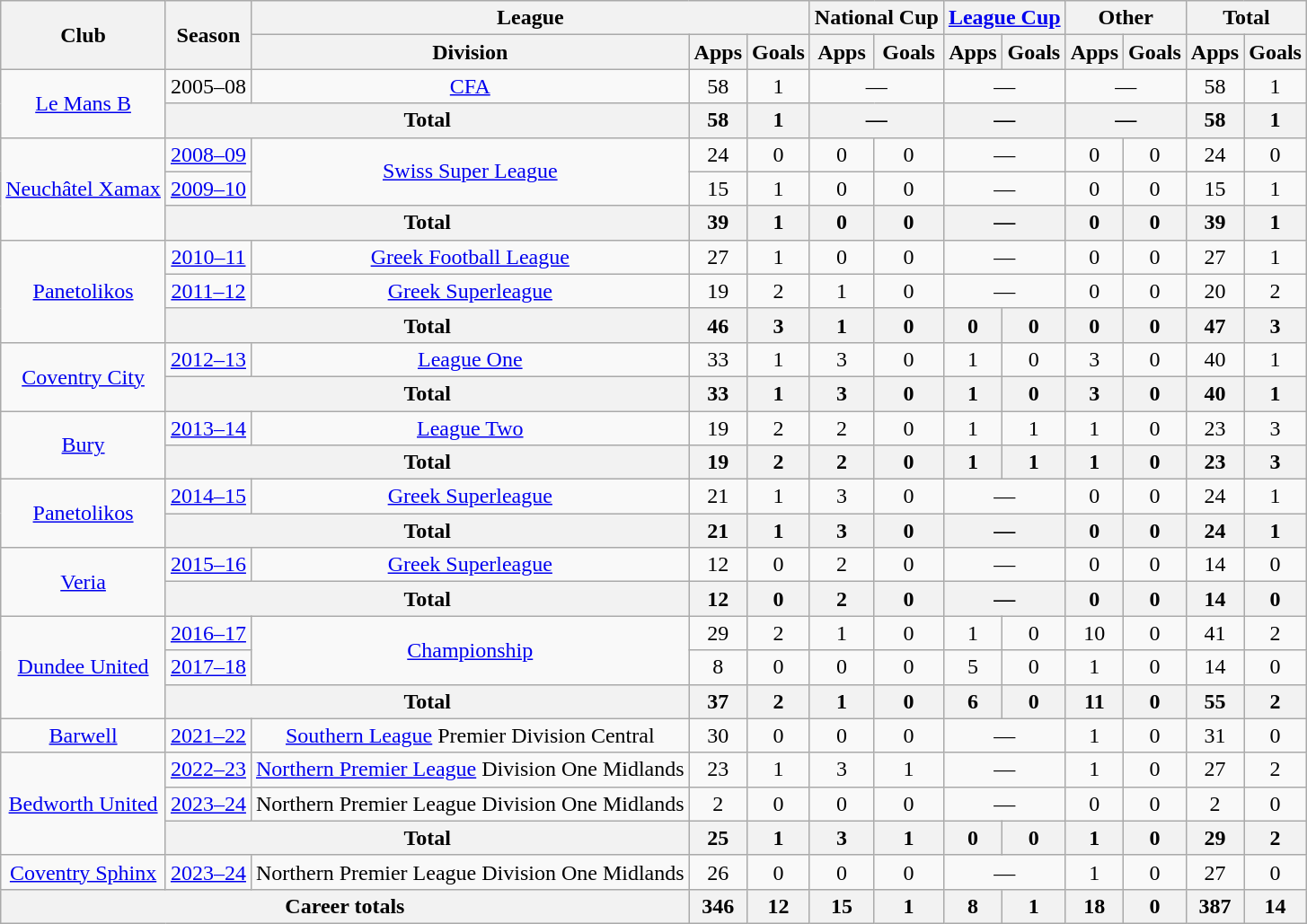<table class="wikitable" style="text-align: center">
<tr>
<th rowspan="2">Club</th>
<th rowspan="2">Season</th>
<th colspan="3">League</th>
<th colspan="2">National Cup</th>
<th colspan="2"><a href='#'>League Cup</a></th>
<th colspan="2">Other</th>
<th colspan="2">Total</th>
</tr>
<tr>
<th>Division</th>
<th>Apps</th>
<th>Goals</th>
<th>Apps</th>
<th>Goals</th>
<th>Apps</th>
<th>Goals</th>
<th>Apps</th>
<th>Goals</th>
<th>Apps</th>
<th>Goals</th>
</tr>
<tr>
<td rowspan="2"><a href='#'>Le Mans B</a></td>
<td>2005–08</td>
<td><a href='#'>CFA</a></td>
<td>58</td>
<td>1</td>
<td colspan="2">—</td>
<td colspan="2">—</td>
<td colspan="2">—</td>
<td>58</td>
<td>1</td>
</tr>
<tr>
<th colspan="2">Total</th>
<th>58</th>
<th>1</th>
<th colspan="2">—</th>
<th colspan="2">—</th>
<th colspan="2">—</th>
<th>58</th>
<th>1</th>
</tr>
<tr>
<td rowspan="3"><a href='#'>Neuchâtel Xamax</a></td>
<td><a href='#'>2008–09</a></td>
<td rowspan="2"><a href='#'>Swiss Super League</a></td>
<td>24</td>
<td>0</td>
<td>0</td>
<td>0</td>
<td colspan="2">—</td>
<td>0</td>
<td>0</td>
<td>24</td>
<td>0</td>
</tr>
<tr>
<td><a href='#'>2009–10</a></td>
<td>15</td>
<td>1</td>
<td>0</td>
<td>0</td>
<td colspan="2">—</td>
<td>0</td>
<td>0</td>
<td>15</td>
<td>1</td>
</tr>
<tr>
<th colspan="2">Total</th>
<th>39</th>
<th>1</th>
<th>0</th>
<th>0</th>
<th colspan="2">—</th>
<th>0</th>
<th>0</th>
<th>39</th>
<th>1</th>
</tr>
<tr>
<td rowspan="3"><a href='#'>Panetolikos</a></td>
<td><a href='#'>2010–11</a></td>
<td><a href='#'>Greek Football League</a></td>
<td>27</td>
<td>1</td>
<td>0</td>
<td>0</td>
<td colspan="2">—</td>
<td>0</td>
<td>0</td>
<td>27</td>
<td>1</td>
</tr>
<tr>
<td><a href='#'>2011–12</a></td>
<td><a href='#'>Greek Superleague</a></td>
<td>19</td>
<td>2</td>
<td>1</td>
<td>0</td>
<td colspan="2">—</td>
<td>0</td>
<td>0</td>
<td>20</td>
<td>2</td>
</tr>
<tr>
<th colspan="2">Total</th>
<th>46</th>
<th>3</th>
<th>1</th>
<th>0</th>
<th>0</th>
<th>0</th>
<th>0</th>
<th>0</th>
<th>47</th>
<th>3</th>
</tr>
<tr>
<td rowspan="2"><a href='#'>Coventry City</a></td>
<td><a href='#'>2012–13</a></td>
<td><a href='#'>League One</a></td>
<td>33</td>
<td>1</td>
<td>3</td>
<td>0</td>
<td>1</td>
<td>0</td>
<td>3</td>
<td>0</td>
<td>40</td>
<td>1</td>
</tr>
<tr>
<th colspan="2">Total</th>
<th>33</th>
<th>1</th>
<th>3</th>
<th>0</th>
<th>1</th>
<th>0</th>
<th>3</th>
<th>0</th>
<th>40</th>
<th>1</th>
</tr>
<tr>
<td rowspan="2"><a href='#'>Bury</a></td>
<td><a href='#'>2013–14</a></td>
<td><a href='#'>League Two</a></td>
<td>19</td>
<td>2</td>
<td>2</td>
<td>0</td>
<td>1</td>
<td>1</td>
<td>1</td>
<td>0</td>
<td>23</td>
<td>3</td>
</tr>
<tr>
<th colspan="2">Total</th>
<th>19</th>
<th>2</th>
<th>2</th>
<th>0</th>
<th>1</th>
<th>1</th>
<th>1</th>
<th>0</th>
<th>23</th>
<th>3</th>
</tr>
<tr>
<td rowspan="2"><a href='#'>Panetolikos</a></td>
<td><a href='#'>2014–15</a></td>
<td><a href='#'>Greek Superleague</a></td>
<td>21</td>
<td>1</td>
<td>3</td>
<td>0</td>
<td colspan="2">—</td>
<td>0</td>
<td>0</td>
<td>24</td>
<td>1</td>
</tr>
<tr>
<th colspan="2">Total</th>
<th>21</th>
<th>1</th>
<th>3</th>
<th>0</th>
<th colspan="2">—</th>
<th>0</th>
<th>0</th>
<th>24</th>
<th>1</th>
</tr>
<tr>
<td rowspan="2"><a href='#'>Veria</a></td>
<td><a href='#'>2015–16</a></td>
<td><a href='#'>Greek Superleague</a></td>
<td>12</td>
<td>0</td>
<td>2</td>
<td>0</td>
<td colspan="2">—</td>
<td>0</td>
<td>0</td>
<td>14</td>
<td>0</td>
</tr>
<tr>
<th colspan="2">Total</th>
<th>12</th>
<th>0</th>
<th>2</th>
<th>0</th>
<th colspan="2">—</th>
<th>0</th>
<th>0</th>
<th>14</th>
<th>0</th>
</tr>
<tr>
<td rowspan="3"><a href='#'>Dundee United</a></td>
<td><a href='#'>2016–17</a></td>
<td rowspan="2"><a href='#'>Championship</a></td>
<td>29</td>
<td>2</td>
<td>1</td>
<td>0</td>
<td>1</td>
<td>0</td>
<td>10</td>
<td>0</td>
<td>41</td>
<td>2</td>
</tr>
<tr>
<td><a href='#'>2017–18</a></td>
<td>8</td>
<td>0</td>
<td>0</td>
<td>0</td>
<td>5</td>
<td>0</td>
<td>1</td>
<td>0</td>
<td>14</td>
<td>0</td>
</tr>
<tr>
<th colspan="2">Total</th>
<th>37</th>
<th>2</th>
<th>1</th>
<th>0</th>
<th>6</th>
<th>0</th>
<th>11</th>
<th>0</th>
<th>55</th>
<th>2</th>
</tr>
<tr>
<td><a href='#'>Barwell</a></td>
<td><a href='#'>2021–22</a></td>
<td><a href='#'>Southern League</a> Premier Division Central</td>
<td>30</td>
<td>0</td>
<td>0</td>
<td>0</td>
<td colspan="2">—</td>
<td>1</td>
<td>0</td>
<td>31</td>
<td>0</td>
</tr>
<tr>
<td rowspan="3"><a href='#'>Bedworth United</a></td>
<td><a href='#'>2022–23</a></td>
<td><a href='#'>Northern Premier League</a> Division One Midlands</td>
<td>23</td>
<td>1</td>
<td>3</td>
<td>1</td>
<td colspan="2">—</td>
<td>1</td>
<td>0</td>
<td>27</td>
<td>2</td>
</tr>
<tr>
<td><a href='#'>2023–24</a></td>
<td>Northern Premier League Division One Midlands</td>
<td>2</td>
<td>0</td>
<td>0</td>
<td>0</td>
<td colspan="2">—</td>
<td>0</td>
<td>0</td>
<td>2</td>
<td>0</td>
</tr>
<tr>
<th colspan="2">Total</th>
<th>25</th>
<th>1</th>
<th>3</th>
<th>1</th>
<th>0</th>
<th>0</th>
<th>1</th>
<th>0</th>
<th>29</th>
<th>2</th>
</tr>
<tr>
<td><a href='#'>Coventry Sphinx</a></td>
<td><a href='#'>2023–24</a></td>
<td>Northern Premier League Division One Midlands</td>
<td>26</td>
<td>0</td>
<td>0</td>
<td>0</td>
<td colspan="2">—</td>
<td>1</td>
<td>0</td>
<td>27</td>
<td>0</td>
</tr>
<tr>
<th colspan="3">Career totals</th>
<th>346</th>
<th>12</th>
<th>15</th>
<th>1</th>
<th>8</th>
<th>1</th>
<th>18</th>
<th>0</th>
<th>387</th>
<th>14</th>
</tr>
</table>
